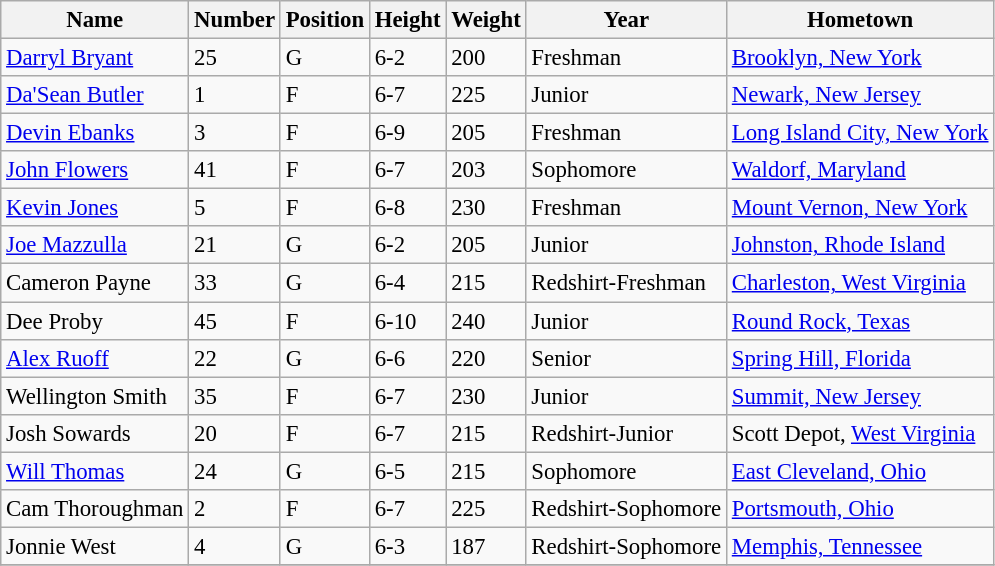<table class="wikitable" style="font-size: 95%;">
<tr>
<th>Name</th>
<th>Number</th>
<th>Position</th>
<th>Height</th>
<th>Weight</th>
<th>Year</th>
<th>Hometown</th>
</tr>
<tr>
<td><a href='#'>Darryl Bryant</a></td>
<td>25</td>
<td>G</td>
<td>6-2</td>
<td>200</td>
<td>Freshman</td>
<td><a href='#'>Brooklyn, New York</a></td>
</tr>
<tr>
<td><a href='#'>Da'Sean Butler</a></td>
<td>1</td>
<td>F</td>
<td>6-7</td>
<td>225</td>
<td>Junior</td>
<td><a href='#'>Newark, New Jersey</a></td>
</tr>
<tr>
<td><a href='#'>Devin Ebanks</a></td>
<td>3</td>
<td>F</td>
<td>6-9</td>
<td>205</td>
<td>Freshman</td>
<td><a href='#'>Long Island City, New York</a></td>
</tr>
<tr>
<td><a href='#'>John Flowers</a></td>
<td>41</td>
<td>F</td>
<td>6-7</td>
<td>203</td>
<td>Sophomore</td>
<td><a href='#'>Waldorf, Maryland</a></td>
</tr>
<tr>
<td><a href='#'>Kevin Jones</a></td>
<td>5</td>
<td>F</td>
<td>6-8</td>
<td>230</td>
<td>Freshman</td>
<td><a href='#'>Mount Vernon, New York</a></td>
</tr>
<tr>
<td><a href='#'>Joe Mazzulla</a></td>
<td>21</td>
<td>G</td>
<td>6-2</td>
<td>205</td>
<td>Junior</td>
<td><a href='#'>Johnston, Rhode Island</a></td>
</tr>
<tr>
<td>Cameron Payne</td>
<td>33</td>
<td>G</td>
<td>6-4</td>
<td>215</td>
<td>Redshirt-Freshman</td>
<td><a href='#'>Charleston, West Virginia</a></td>
</tr>
<tr>
<td>Dee Proby</td>
<td>45</td>
<td>F</td>
<td>6-10</td>
<td>240</td>
<td>Junior</td>
<td><a href='#'>Round Rock, Texas</a></td>
</tr>
<tr>
<td><a href='#'>Alex Ruoff</a></td>
<td>22</td>
<td>G</td>
<td>6-6</td>
<td>220</td>
<td>Senior</td>
<td><a href='#'>Spring Hill, Florida</a></td>
</tr>
<tr>
<td>Wellington Smith</td>
<td>35</td>
<td>F</td>
<td>6-7</td>
<td>230</td>
<td>Junior</td>
<td><a href='#'>Summit, New Jersey</a></td>
</tr>
<tr>
<td>Josh Sowards</td>
<td>20</td>
<td>F</td>
<td>6-7</td>
<td>215</td>
<td>Redshirt-Junior</td>
<td>Scott Depot, <a href='#'>West Virginia</a></td>
</tr>
<tr>
<td><a href='#'>Will Thomas</a></td>
<td>24</td>
<td>G</td>
<td>6-5</td>
<td>215</td>
<td>Sophomore</td>
<td><a href='#'>East Cleveland, Ohio</a></td>
</tr>
<tr>
<td>Cam Thoroughman</td>
<td>2</td>
<td>F</td>
<td>6-7</td>
<td>225</td>
<td>Redshirt-Sophomore</td>
<td><a href='#'>Portsmouth, Ohio</a></td>
</tr>
<tr>
<td>Jonnie West</td>
<td>4</td>
<td>G</td>
<td>6-3</td>
<td>187</td>
<td>Redshirt-Sophomore</td>
<td><a href='#'>Memphis, Tennessee</a></td>
</tr>
<tr>
</tr>
</table>
